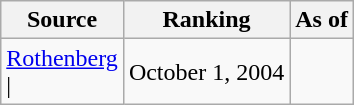<table class="wikitable" style="text-align:center">
<tr>
<th>Source</th>
<th>Ranking</th>
<th>As of</th>
</tr>
<tr>
<td align=left><a href='#'>Rothenberg</a><br>| </td>
<td>October 1, 2004</td>
</tr>
</table>
